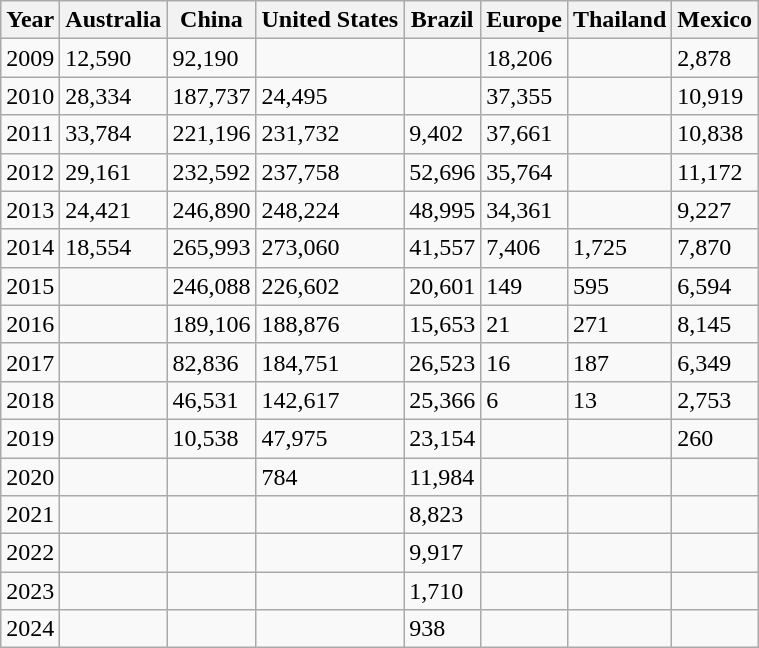<table class = "wikitable">
<tr>
<th>Year</th>
<th>Australia</th>
<th>China</th>
<th>United States</th>
<th>Brazil</th>
<th>Europe</th>
<th>Thailand</th>
<th>Mexico</th>
</tr>
<tr>
<td>2009</td>
<td>12,590</td>
<td>92,190</td>
<td></td>
<td></td>
<td>18,206</td>
<td></td>
<td>2,878</td>
</tr>
<tr>
<td>2010</td>
<td>28,334</td>
<td>187,737</td>
<td>24,495</td>
<td></td>
<td>37,355</td>
<td></td>
<td>10,919</td>
</tr>
<tr>
<td>2011</td>
<td>33,784</td>
<td>221,196</td>
<td>231,732</td>
<td>9,402</td>
<td>37,661</td>
<td></td>
<td>10,838</td>
</tr>
<tr>
<td>2012</td>
<td>29,161</td>
<td>232,592</td>
<td>237,758</td>
<td>52,696</td>
<td>35,764</td>
<td></td>
<td>11,172</td>
</tr>
<tr>
<td>2013</td>
<td>24,421</td>
<td>246,890</td>
<td>248,224</td>
<td>48,995</td>
<td>34,361</td>
<td></td>
<td>9,227</td>
</tr>
<tr>
<td>2014</td>
<td>18,554</td>
<td>265,993</td>
<td>273,060</td>
<td>41,557</td>
<td>7,406</td>
<td>1,725</td>
<td>7,870</td>
</tr>
<tr>
<td>2015</td>
<td></td>
<td>246,088</td>
<td>226,602</td>
<td>20,601</td>
<td>149</td>
<td>595</td>
<td>6,594</td>
</tr>
<tr>
<td>2016</td>
<td></td>
<td>189,106</td>
<td>188,876</td>
<td>15,653</td>
<td>21</td>
<td>271</td>
<td>8,145</td>
</tr>
<tr>
<td>2017</td>
<td></td>
<td>82,836</td>
<td>184,751</td>
<td>26,523</td>
<td>16</td>
<td>187</td>
<td>6,349</td>
</tr>
<tr>
<td>2018</td>
<td></td>
<td>46,531</td>
<td>142,617</td>
<td>25,366</td>
<td>6</td>
<td>13</td>
<td>2,753</td>
</tr>
<tr>
<td>2019</td>
<td></td>
<td>10,538</td>
<td>47,975</td>
<td>23,154</td>
<td></td>
<td></td>
<td>260</td>
</tr>
<tr>
<td>2020</td>
<td></td>
<td></td>
<td>784</td>
<td>11,984</td>
<td></td>
<td></td>
<td></td>
</tr>
<tr>
<td>2021</td>
<td></td>
<td></td>
<td></td>
<td>8,823</td>
<td></td>
<td></td>
<td></td>
</tr>
<tr>
<td>2022</td>
<td></td>
<td></td>
<td></td>
<td>9,917</td>
<td></td>
<td></td>
<td></td>
</tr>
<tr>
<td>2023</td>
<td></td>
<td></td>
<td></td>
<td>1,710</td>
<td></td>
<td></td>
<td></td>
</tr>
<tr>
<td>2024</td>
<td></td>
<td></td>
<td></td>
<td>938</td>
<td></td>
<td></td>
<td></td>
</tr>
</table>
